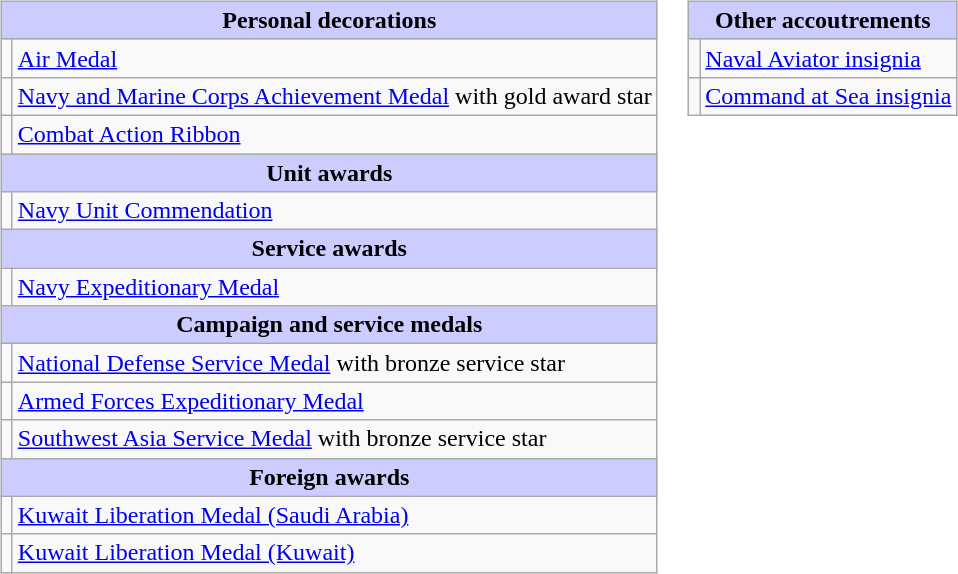<table style="width=100%;">
<tr>
<td valign="top"><br><table class="wikitable">
<tr style="background:#ccf; text-align:center;">
<td colspan=2><strong>Personal decorations</strong></td>
</tr>
<tr>
<td></td>
<td><a href='#'>Air Medal</a></td>
</tr>
<tr>
<td></td>
<td><a href='#'>Navy and Marine Corps Achievement Medal</a> with gold award star</td>
</tr>
<tr>
<td></td>
<td><a href='#'>Combat Action Ribbon</a></td>
</tr>
<tr style="background:#ccf; text-align:center;">
<td colspan=2><strong>Unit awards</strong></td>
</tr>
<tr>
<td></td>
<td><a href='#'>Navy Unit Commendation</a></td>
</tr>
<tr style="background:#ccf; text-align:center;">
<td colspan=2><strong>Service awards</strong></td>
</tr>
<tr>
<td></td>
<td><a href='#'>Navy Expeditionary Medal</a></td>
</tr>
<tr style="background:#ccf; text-align:center;">
<td colspan=2><strong>Campaign and service medals</strong></td>
</tr>
<tr>
<td></td>
<td><a href='#'>National Defense Service Medal</a> with bronze service star</td>
</tr>
<tr>
<td></td>
<td><a href='#'>Armed Forces Expeditionary Medal</a></td>
</tr>
<tr>
<td></td>
<td><a href='#'>Southwest Asia Service Medal</a> with bronze service star</td>
</tr>
<tr style="background:#ccf; text-align:center;">
<td colspan=2><strong>Foreign awards</strong></td>
</tr>
<tr>
<td></td>
<td><a href='#'>Kuwait Liberation Medal (Saudi Arabia)</a></td>
</tr>
<tr>
<td></td>
<td><a href='#'>Kuwait Liberation Medal (Kuwait)</a></td>
</tr>
</table>
</td>
<td valign="top"><br><table class="wikitable">
<tr style="background:#ccf; text-align:center;">
<td colspan=2><strong>Other accoutrements</strong></td>
</tr>
<tr>
<td align=center></td>
<td><a href='#'>Naval Aviator insignia</a></td>
</tr>
<tr>
<td align=center></td>
<td><a href='#'>Command at Sea insignia</a></td>
</tr>
</table>
</td>
</tr>
</table>
